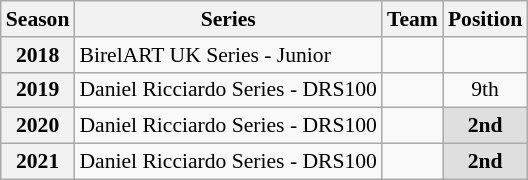<table class="wikitable" style="font-size: 90%; text-align:center">
<tr>
<th>Season</th>
<th>Series</th>
<th>Team</th>
<th>Position</th>
</tr>
<tr>
<th>2018</th>
<td align="left">BirelART UK Series - Junior</td>
<td align="left"></td>
<td></td>
</tr>
<tr>
<th>2019</th>
<td align="left">Daniel Ricciardo Series - DRS100</td>
<td align="left"></td>
<td>9th</td>
</tr>
<tr>
<th>2020</th>
<td align="left">Daniel Ricciardo Series - DRS100</td>
<td align="left"></td>
<td style="background:#DFDFDF"><strong>2nd</strong></td>
</tr>
<tr>
<th>2021</th>
<td align="left">Daniel Ricciardo Series - DRS100</td>
<td align="left"></td>
<td style="background:#DFDFDF"><strong>2nd</strong></td>
</tr>
</table>
